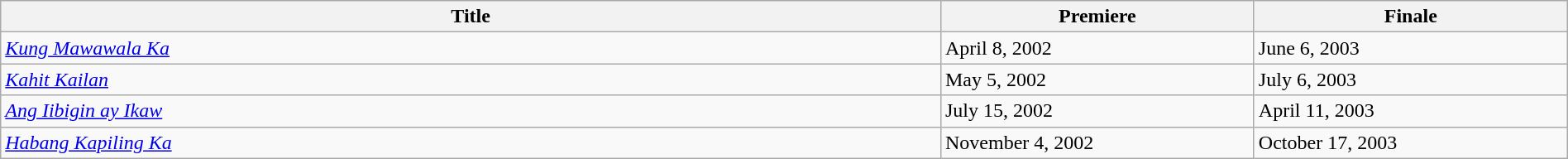<table class="wikitable sortable" width="100%">
<tr>
<th style="width:60%;">Title</th>
<th style="width:20%;">Premiere</th>
<th style="width:20%;">Finale</th>
</tr>
<tr>
<td><em><a href='#'>Kung Mawawala Ka</a></em> </td>
<td>April 8, 2002</td>
<td>June 6, 2003</td>
</tr>
<tr>
<td><em><a href='#'>Kahit Kailan</a></em> </td>
<td>May 5, 2002</td>
<td>July 6, 2003</td>
</tr>
<tr>
<td><em><a href='#'>Ang Iibigin ay Ikaw</a></em> </td>
<td>July 15, 2002</td>
<td>April 11, 2003</td>
</tr>
<tr>
<td><em><a href='#'>Habang Kapiling Ka</a></em> </td>
<td>November 4, 2002</td>
<td>October 17, 2003</td>
</tr>
</table>
